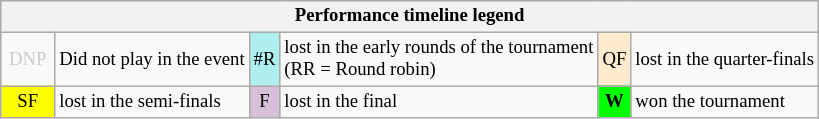<table class="wikitable" style="font-size:78%;">
<tr bgcolor="#efefef">
<th colspan="6">Performance timeline legend</th>
</tr>
<tr>
<td align="center" style="color:#cccccc;" width="30">DNP</td>
<td>Did not play in the event</td>
<td align="center" style="background:#afeeee;">#R</td>
<td>lost in the early rounds of the tournament<br>(RR = Round robin)</td>
<td align="center" style="background:#ffebcd;">QF</td>
<td>lost in the quarter-finals</td>
</tr>
<tr>
<td align="center" style="background:yellow;">SF</td>
<td>lost in the semi-finals</td>
<td align="center" style="background:#D8BFD8;">F</td>
<td>lost in the final</td>
<td align="center" style="background:#00ff00;"><strong>W</strong></td>
<td>won the tournament</td>
</tr>
</table>
